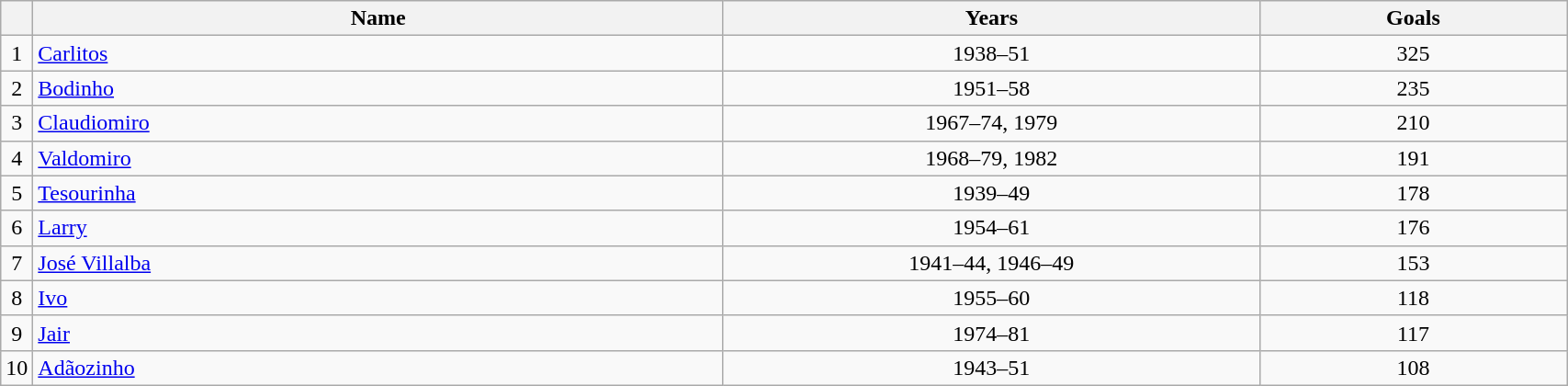<table class="wikitable sortable" style="text-align: center;" width = 90%;>
<tr>
<th></th>
<th width=45%>Name</th>
<th width=35%>Years</th>
<th width=20%>Goals</th>
</tr>
<tr>
<td>1</td>
<td align="left"> <a href='#'>Carlitos</a></td>
<td>1938–51</td>
<td>325</td>
</tr>
<tr>
<td>2</td>
<td align="left"> <a href='#'>Bodinho</a></td>
<td>1951–58</td>
<td>235</td>
</tr>
<tr>
<td>3</td>
<td align="left"> <a href='#'>Claudiomiro</a></td>
<td>1967–74, 1979</td>
<td>210</td>
</tr>
<tr>
<td>4</td>
<td align="left"> <a href='#'>Valdomiro</a></td>
<td>1968–79, 1982</td>
<td>191</td>
</tr>
<tr>
<td>5</td>
<td align="left"> <a href='#'>Tesourinha</a></td>
<td>1939–49</td>
<td>178</td>
</tr>
<tr>
<td>6</td>
<td align="left"> <a href='#'>Larry</a></td>
<td>1954–61</td>
<td>176</td>
</tr>
<tr>
<td>7</td>
<td align="left"> <a href='#'>José Villalba</a></td>
<td>1941–44, 1946–49</td>
<td>153</td>
</tr>
<tr>
<td>8</td>
<td align="left"> <a href='#'>Ivo</a></td>
<td>1955–60</td>
<td>118</td>
</tr>
<tr>
<td>9</td>
<td align="left"> <a href='#'>Jair</a></td>
<td>1974–81</td>
<td>117</td>
</tr>
<tr>
<td>10</td>
<td align="left"> <a href='#'>Adãozinho</a></td>
<td>1943–51</td>
<td>108</td>
</tr>
</table>
